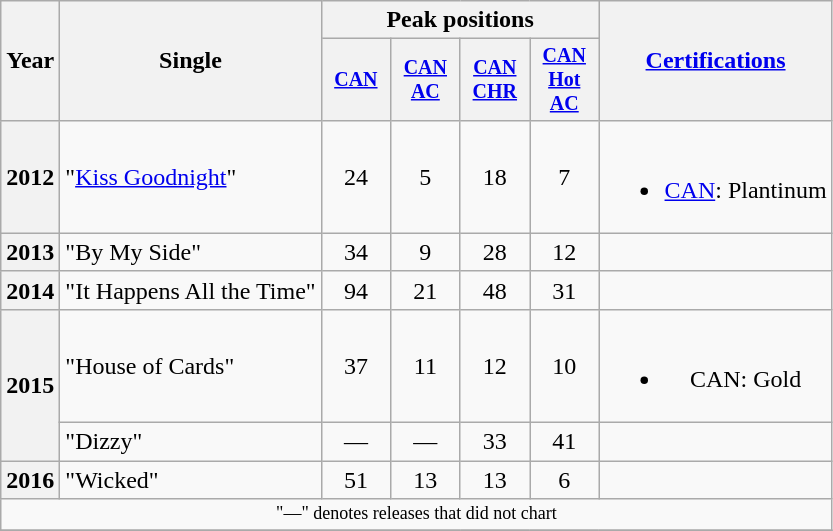<table class="wikitable plainrowheaders" style="text-align:center;">
<tr>
<th rowspan="2">Year</th>
<th rowspan="2">Single</th>
<th colspan="4">Peak positions</th>
<th rowspan="2"><a href='#'>Certifications</a></th>
</tr>
<tr style="font-size:smaller;">
<th width="40"><a href='#'>CAN</a><br></th>
<th width="40"><a href='#'>CAN AC</a><br></th>
<th width="40"><a href='#'>CAN CHR</a><br></th>
<th width="40"><a href='#'>CAN Hot AC</a><br></th>
</tr>
<tr>
<th scope="row">2012</th>
<td style="text-align:left">"<a href='#'>Kiss Goodnight</a>"</td>
<td>24</td>
<td>5</td>
<td>18</td>
<td>7</td>
<td><br><ul><li><a href='#'>CAN</a>: Plantinum</li></ul></td>
</tr>
<tr>
<th scope="row">2013</th>
<td style="text-align:left">"By My Side"</td>
<td>34</td>
<td>9</td>
<td>28</td>
<td>12</td>
<td></td>
</tr>
<tr>
<th scope="row">2014</th>
<td style="text-align:left">"It Happens All the Time"</td>
<td>94</td>
<td>21</td>
<td>48</td>
<td>31</td>
<td></td>
</tr>
<tr>
<th scope="row" rowspan="2">2015</th>
<td style="text-align:left">"House of Cards"</td>
<td>37</td>
<td>11</td>
<td>12</td>
<td>10</td>
<td><br><ul><li>CAN: Gold</li></ul></td>
</tr>
<tr>
<td style="text-align:left">"Dizzy"</td>
<td>—</td>
<td>—</td>
<td>33</td>
<td>41</td>
<td></td>
</tr>
<tr>
<th scope="row">2016</th>
<td style="text-align:left">"Wicked"</td>
<td>51</td>
<td>13</td>
<td>13</td>
<td>6</td>
<td></td>
</tr>
<tr>
<td colspan="7" style="font-size:9pt">"—" denotes releases that did not chart</td>
</tr>
<tr e>
</tr>
</table>
